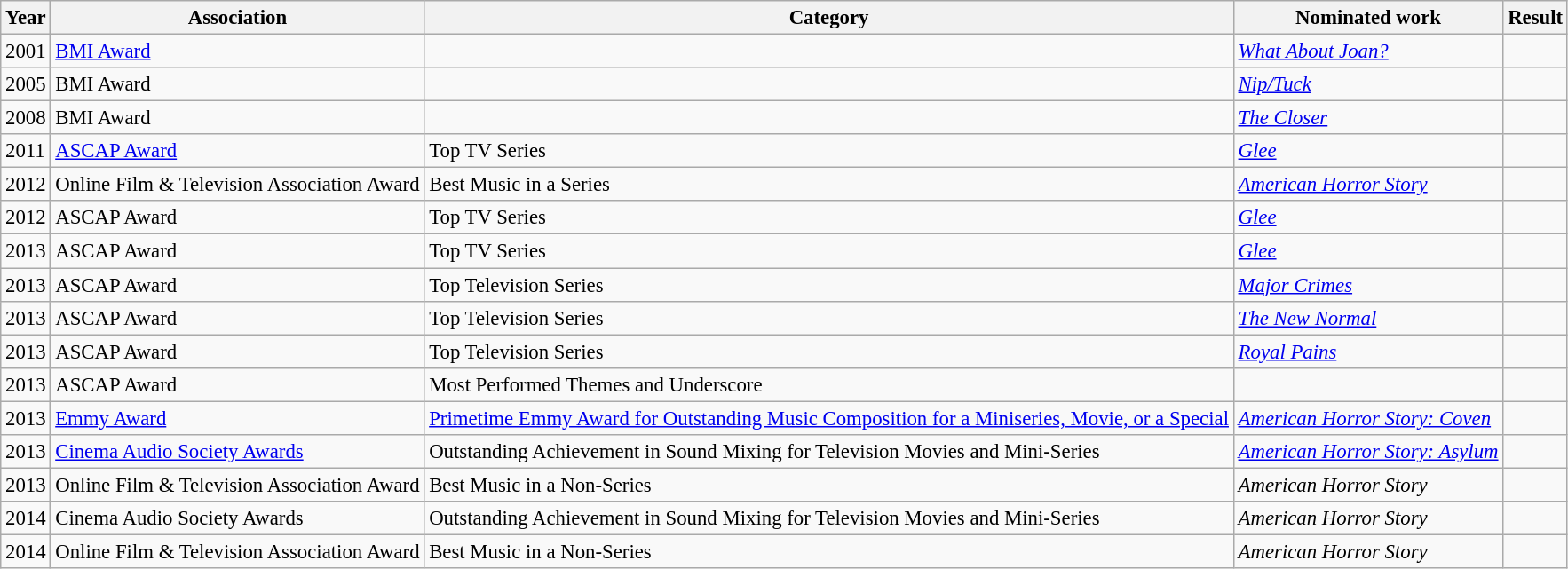<table class="wikitable sortable" style="font-size: 95%;">
<tr>
<th>Year</th>
<th>Association</th>
<th>Category</th>
<th>Nominated work</th>
<th>Result</th>
</tr>
<tr>
<td>2001</td>
<td><a href='#'>BMI Award</a></td>
<td></td>
<td><em><a href='#'>What About Joan?</a></em></td>
<td></td>
</tr>
<tr>
<td>2005</td>
<td>BMI Award</td>
<td></td>
<td><em><a href='#'>Nip/Tuck</a></em></td>
<td></td>
</tr>
<tr>
<td>2008</td>
<td>BMI Award</td>
<td></td>
<td><em><a href='#'>The Closer</a></em></td>
<td></td>
</tr>
<tr>
<td>2011</td>
<td><a href='#'>ASCAP Award</a></td>
<td>Top TV Series</td>
<td><em><a href='#'>Glee</a></em></td>
<td></td>
</tr>
<tr>
<td>2012</td>
<td>Online Film & Television Association Award</td>
<td>Best Music in a Series</td>
<td><em><a href='#'>American Horror Story</a></em></td>
<td></td>
</tr>
<tr>
<td>2012</td>
<td>ASCAP Award</td>
<td>Top TV Series</td>
<td><em><a href='#'>Glee</a></em></td>
<td></td>
</tr>
<tr>
<td>2013</td>
<td>ASCAP Award</td>
<td>Top TV Series</td>
<td><em><a href='#'>Glee</a></em></td>
<td></td>
</tr>
<tr>
<td>2013</td>
<td>ASCAP Award</td>
<td>Top Television Series</td>
<td><em><a href='#'>Major Crimes</a></em></td>
<td></td>
</tr>
<tr>
<td>2013</td>
<td>ASCAP Award</td>
<td>Top Television Series</td>
<td><em><a href='#'>The New Normal</a></em></td>
<td></td>
</tr>
<tr>
<td>2013</td>
<td>ASCAP Award</td>
<td>Top Television Series</td>
<td><em><a href='#'>Royal Pains</a></em></td>
<td></td>
</tr>
<tr>
<td>2013</td>
<td>ASCAP Award</td>
<td>Most Performed Themes and Underscore</td>
<td></td>
<td></td>
</tr>
<tr>
<td>2013</td>
<td><a href='#'>Emmy Award</a></td>
<td><a href='#'>Primetime Emmy Award for Outstanding Music Composition for a Miniseries, Movie, or a Special</a></td>
<td><em><a href='#'>American Horror Story: Coven</a></em></td>
<td></td>
</tr>
<tr>
<td>2013</td>
<td><a href='#'>Cinema Audio Society Awards</a></td>
<td>Outstanding Achievement in Sound Mixing for Television Movies and Mini-Series</td>
<td><em><a href='#'>American Horror Story: Asylum</a></em></td>
<td></td>
</tr>
<tr>
<td>2013</td>
<td>Online Film & Television Association Award</td>
<td>Best Music in a Non-Series</td>
<td><em>American Horror Story</em></td>
<td></td>
</tr>
<tr>
<td>2014</td>
<td>Cinema Audio Society Awards</td>
<td>Outstanding Achievement in Sound Mixing for Television Movies and Mini-Series</td>
<td><em>American Horror Story</em></td>
<td></td>
</tr>
<tr>
<td>2014</td>
<td>Online Film & Television Association Award</td>
<td>Best Music in a Non-Series</td>
<td><em>American Horror Story</em></td>
<td></td>
</tr>
</table>
